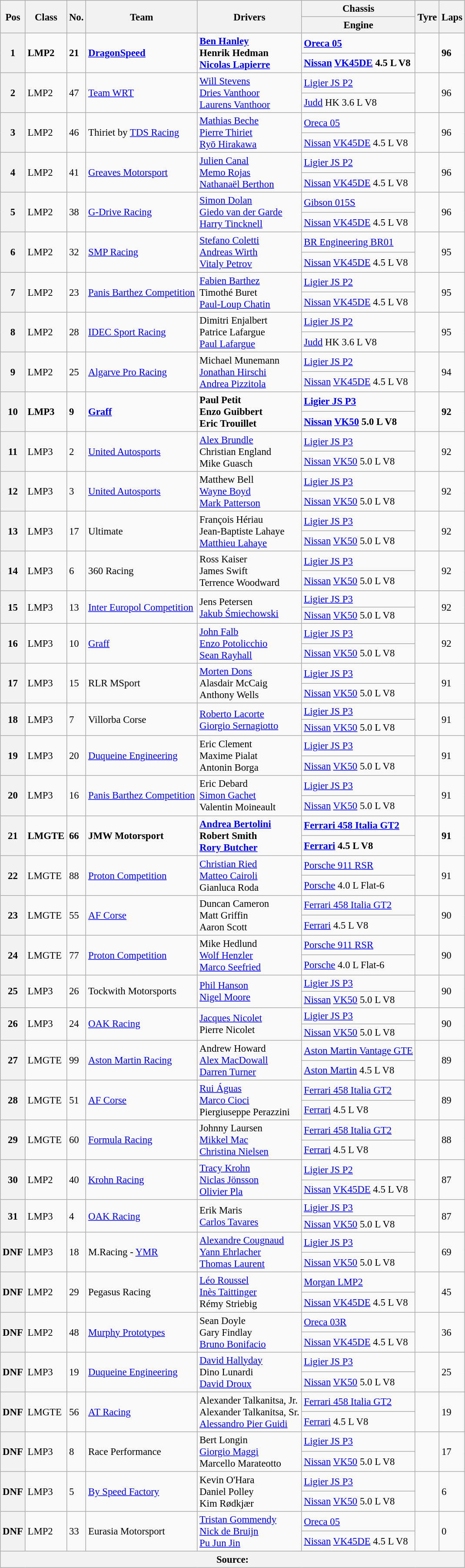<table class="wikitable" style="font-size: 95%;">
<tr>
<th rowspan=2>Pos</th>
<th rowspan=2>Class</th>
<th rowspan=2>No.</th>
<th rowspan=2>Team</th>
<th rowspan=2>Drivers</th>
<th>Chassis</th>
<th rowspan=2>Tyre</th>
<th rowspan=2>Laps</th>
</tr>
<tr>
<th>Engine</th>
</tr>
<tr>
<th rowspan=2>1</th>
<td rowspan=2><strong>LMP2</strong></td>
<td rowspan=2><strong>21</strong></td>
<td rowspan=2><strong> <a href='#'>DragonSpeed</a></strong></td>
<td rowspan=2><strong> <a href='#'>Ben Hanley</a><br> Henrik Hedman<br> <a href='#'>Nicolas Lapierre</a></strong></td>
<td><a href='#'><strong>Oreca 05</strong></a></td>
<td rowspan=2></td>
<td rowspan=2><strong>96</strong></td>
</tr>
<tr>
<td><strong><a href='#'>Nissan</a> <a href='#'>VK45DE</a> 4.5 L V8</strong></td>
</tr>
<tr>
<th rowspan=2>2</th>
<td rowspan=2>LMP2</td>
<td rowspan=2>47</td>
<td rowspan=2> <a href='#'>Team WRT</a></td>
<td rowspan=2> <a href='#'>Will Stevens</a><br> <a href='#'>Dries Vanthoor</a><br> <a href='#'>Laurens Vanthoor</a></td>
<td><a href='#'>Ligier JS P2</a></td>
<td rowspan=2></td>
<td rowspan=2>96</td>
</tr>
<tr>
<td><a href='#'>Judd</a> HK 3.6 L V8</td>
</tr>
<tr>
<th rowspan=2>3</th>
<td rowspan=2>LMP2</td>
<td rowspan=2>46</td>
<td rowspan=2> Thiriet by <a href='#'>TDS Racing</a></td>
<td rowspan=2> <a href='#'>Mathias Beche</a><br> <a href='#'>Pierre Thiriet</a><br> <a href='#'>Ryō Hirakawa</a></td>
<td><a href='#'>Oreca 05</a></td>
<td rowspan=2></td>
<td rowspan=2>96</td>
</tr>
<tr>
<td><a href='#'>Nissan</a> <a href='#'>VK45DE</a> 4.5 L V8</td>
</tr>
<tr>
<th rowspan=2>4</th>
<td rowspan=2>LMP2</td>
<td rowspan=2>41</td>
<td rowspan=2> <a href='#'>Greaves Motorsport</a></td>
<td rowspan=2> <a href='#'>Julien Canal</a><br> <a href='#'>Memo Rojas</a><br> <a href='#'>Nathanaël Berthon</a></td>
<td><a href='#'>Ligier JS P2</a></td>
<td rowspan=2></td>
<td rowspan=2>96</td>
</tr>
<tr>
<td><a href='#'>Nissan</a> <a href='#'>VK45DE</a> 4.5 L V8</td>
</tr>
<tr>
<th rowspan=2>5</th>
<td rowspan=2>LMP2</td>
<td rowspan=2>38</td>
<td rowspan=2> <a href='#'>G-Drive Racing</a></td>
<td rowspan=2> <a href='#'>Simon Dolan</a><br> <a href='#'>Giedo van der Garde</a><br> <a href='#'>Harry Tincknell</a></td>
<td><a href='#'>Gibson 015S</a></td>
<td rowspan=2></td>
<td rowspan=2>96</td>
</tr>
<tr>
<td><a href='#'>Nissan</a> <a href='#'>VK45DE</a> 4.5 L V8</td>
</tr>
<tr>
<th rowspan=2>6</th>
<td rowspan=2>LMP2</td>
<td rowspan=2>32</td>
<td rowspan=2> <a href='#'>SMP Racing</a></td>
<td rowspan=2> <a href='#'>Stefano Coletti</a><br> <a href='#'>Andreas Wirth</a><br> <a href='#'>Vitaly Petrov</a></td>
<td><a href='#'>BR Engineering BR01</a></td>
<td rowspan=2></td>
<td rowspan=2>95</td>
</tr>
<tr>
<td><a href='#'>Nissan</a> <a href='#'>VK45DE</a> 4.5 L V8</td>
</tr>
<tr>
<th rowspan=2>7</th>
<td rowspan=2>LMP2</td>
<td rowspan=2>23</td>
<td rowspan=2> <a href='#'>Panis Barthez Competition</a></td>
<td rowspan=2> <a href='#'>Fabien Barthez</a><br> Timothé Buret<br> <a href='#'>Paul-Loup Chatin</a></td>
<td><a href='#'>Ligier JS P2</a></td>
<td rowspan=2></td>
<td rowspan=2>95</td>
</tr>
<tr>
<td><a href='#'>Nissan</a> <a href='#'>VK45DE</a> 4.5 L V8</td>
</tr>
<tr>
<th rowspan=2>8</th>
<td rowspan=2>LMP2</td>
<td rowspan=2>28</td>
<td rowspan=2> <a href='#'>IDEC Sport Racing</a></td>
<td rowspan=2> Dimitri Enjalbert<br> Patrice Lafargue<br> <a href='#'>Paul Lafargue</a></td>
<td><a href='#'>Ligier JS P2</a></td>
<td rowspan=2></td>
<td rowspan=2>95</td>
</tr>
<tr>
<td><a href='#'>Judd</a> HK 3.6 L V8</td>
</tr>
<tr>
<th rowspan=2>9</th>
<td rowspan=2>LMP2</td>
<td rowspan=2>25</td>
<td rowspan=2> <a href='#'>Algarve Pro Racing</a></td>
<td rowspan=2> Michael Munemann<br> <a href='#'>Jonathan Hirschi</a><br> <a href='#'>Andrea Pizzitola</a></td>
<td><a href='#'>Ligier JS P2</a></td>
<td rowspan=2></td>
<td rowspan=2>94</td>
</tr>
<tr>
<td><a href='#'>Nissan</a> <a href='#'>VK45DE</a> 4.5 L V8</td>
</tr>
<tr>
<th rowspan=2>10</th>
<td rowspan=2><strong>LMP3</strong></td>
<td rowspan=2><strong>9</strong></td>
<td rowspan=2><strong> <a href='#'>Graff</a></strong></td>
<td rowspan=2><strong> Paul Petit<br> Enzo Guibbert<br> Eric Trouillet</strong></td>
<td><a href='#'><strong>Ligier JS P3</strong></a></td>
<td rowspan=2></td>
<td rowspan=2><strong>92</strong></td>
</tr>
<tr>
<td><strong><a href='#'>Nissan</a> <a href='#'>VK50</a> 5.0 L V8</strong></td>
</tr>
<tr>
<th rowspan=2>11</th>
<td rowspan=2>LMP3</td>
<td rowspan=2>2</td>
<td rowspan=2> <a href='#'>United Autosports</a></td>
<td rowspan=2> <a href='#'>Alex Brundle</a><br> Christian England<br> Mike Guasch</td>
<td><a href='#'>Ligier JS P3</a></td>
<td rowspan=2></td>
<td rowspan=2>92</td>
</tr>
<tr>
<td><a href='#'>Nissan</a> <a href='#'>VK50</a> 5.0 L V8</td>
</tr>
<tr>
<th rowspan=2>12</th>
<td rowspan=2>LMP3</td>
<td rowspan=2>3</td>
<td rowspan=2> <a href='#'>United Autosports</a></td>
<td rowspan=2> Matthew Bell<br> <a href='#'>Wayne Boyd</a><br> <a href='#'>Mark Patterson</a></td>
<td><a href='#'>Ligier JS P3</a></td>
<td rowspan=2></td>
<td rowspan=2>92</td>
</tr>
<tr>
<td><a href='#'>Nissan</a> <a href='#'>VK50</a> 5.0 L V8</td>
</tr>
<tr>
<th rowspan=2>13</th>
<td rowspan=2>LMP3</td>
<td rowspan=2>17</td>
<td rowspan=2> Ultimate</td>
<td rowspan=2> François Hériau<br> Jean-Baptiste Lahaye<br> <a href='#'>Matthieu Lahaye</a></td>
<td><a href='#'>Ligier JS P3</a></td>
<td rowspan=2></td>
<td rowspan=2>92</td>
</tr>
<tr>
<td><a href='#'>Nissan</a> <a href='#'>VK50</a> 5.0 L V8</td>
</tr>
<tr>
<th rowspan=2>14</th>
<td rowspan=2>LMP3</td>
<td rowspan=2>6</td>
<td rowspan=2> 360 Racing</td>
<td rowspan=2> Ross Kaiser<br> James Swift<br> Terrence Woodward</td>
<td><a href='#'>Ligier JS P3</a></td>
<td rowspan=2></td>
<td rowspan=2>92</td>
</tr>
<tr>
<td><a href='#'>Nissan</a> <a href='#'>VK50</a> 5.0 L V8</td>
</tr>
<tr>
<th rowspan=2>15</th>
<td rowspan=2>LMP3</td>
<td rowspan=2>13</td>
<td rowspan=2> <a href='#'>Inter Europol Competition</a></td>
<td rowspan=2> Jens Petersen<br> <a href='#'>Jakub Śmiechowski</a></td>
<td><a href='#'>Ligier JS P3</a></td>
<td rowspan=2></td>
<td rowspan=2>92</td>
</tr>
<tr>
<td><a href='#'>Nissan</a> <a href='#'>VK50</a> 5.0 L V8</td>
</tr>
<tr>
<th rowspan=2>16</th>
<td rowspan=2>LMP3</td>
<td rowspan=2>10</td>
<td rowspan=2> <a href='#'>Graff</a></td>
<td rowspan=2> <a href='#'>John Falb</a><br> <a href='#'>Enzo Potolicchio</a><br> <a href='#'>Sean Rayhall</a></td>
<td><a href='#'>Ligier JS P3</a></td>
<td rowspan=2></td>
<td rowspan=2>92</td>
</tr>
<tr>
<td><a href='#'>Nissan</a> <a href='#'>VK50</a> 5.0 L V8</td>
</tr>
<tr>
<th rowspan=2>17</th>
<td rowspan=2>LMP3</td>
<td rowspan=2>15</td>
<td rowspan=2> RLR MSport</td>
<td rowspan=2> <a href='#'>Morten Dons</a><br> Alasdair McCaig<br> Anthony Wells</td>
<td><a href='#'>Ligier JS P3</a></td>
<td rowspan=2></td>
<td rowspan=2>91</td>
</tr>
<tr>
<td><a href='#'>Nissan</a> <a href='#'>VK50</a> 5.0 L V8</td>
</tr>
<tr>
<th rowspan=2>18</th>
<td rowspan=2>LMP3</td>
<td rowspan=2>7</td>
<td rowspan=2> Villorba Corse</td>
<td rowspan=2> <a href='#'>Roberto Lacorte</a><br> <a href='#'>Giorgio Sernagiotto</a></td>
<td><a href='#'>Ligier JS P3</a></td>
<td rowspan=2></td>
<td rowspan=2>91</td>
</tr>
<tr>
<td><a href='#'>Nissan</a> <a href='#'>VK50</a> 5.0 L V8</td>
</tr>
<tr>
<th rowspan=2>19</th>
<td rowspan=2>LMP3</td>
<td rowspan=2>20</td>
<td rowspan=2> <a href='#'>Duqueine Engineering</a></td>
<td rowspan=2> Eric Clement<br> Maxime Pialat<br> Antonin Borga</td>
<td><a href='#'>Ligier JS P3</a></td>
<td rowspan=2></td>
<td rowspan=2>91</td>
</tr>
<tr>
<td><a href='#'>Nissan</a> <a href='#'>VK50</a> 5.0 L V8</td>
</tr>
<tr>
<th rowspan=2>20</th>
<td rowspan=2>LMP3</td>
<td rowspan=2>16</td>
<td rowspan=2> <a href='#'>Panis Barthez Competition</a></td>
<td rowspan=2> Eric Debard<br> <a href='#'>Simon Gachet</a><br> Valentin Moineault</td>
<td><a href='#'>Ligier JS P3</a></td>
<td rowspan=2></td>
<td rowspan=2>91</td>
</tr>
<tr>
<td><a href='#'>Nissan</a> <a href='#'>VK50</a> 5.0 L V8</td>
</tr>
<tr>
<th rowspan=2>21</th>
<td rowspan=2><strong>LMGTE</strong></td>
<td rowspan=2><strong>66</strong></td>
<td rowspan=2><strong> JMW Motorsport</strong></td>
<td rowspan=2><strong> <a href='#'>Andrea Bertolini</a><br> Robert Smith<br> <a href='#'>Rory Butcher</a></strong></td>
<td><a href='#'><strong>Ferrari 458 Italia GT2</strong></a></td>
<td rowspan=2></td>
<td rowspan=2><strong>91</strong></td>
</tr>
<tr>
<td><strong><a href='#'>Ferrari</a> 4.5 L V8</strong></td>
</tr>
<tr>
<th rowspan=2>22</th>
<td rowspan=2>LMGTE</td>
<td rowspan=2>88</td>
<td rowspan=2> <a href='#'>Proton Competition</a></td>
<td rowspan=2> <a href='#'>Christian Ried</a><br> <a href='#'>Matteo Cairoli</a><br> Gianluca Roda</td>
<td><a href='#'>Porsche 911 RSR</a></td>
<td rowspan=2></td>
<td rowspan=2>91</td>
</tr>
<tr>
<td><a href='#'>Porsche</a> 4.0 L Flat-6</td>
</tr>
<tr>
<th rowspan=2>23</th>
<td rowspan=2>LMGTE</td>
<td rowspan=2>55</td>
<td rowspan=2> <a href='#'>AF Corse</a></td>
<td rowspan=2> Duncan Cameron<br> Matt Griffin<br> Aaron Scott</td>
<td><a href='#'>Ferrari 458 Italia GT2</a></td>
<td rowspan=2></td>
<td rowspan=2>90</td>
</tr>
<tr>
<td><a href='#'>Ferrari</a> 4.5 L V8</td>
</tr>
<tr>
<th rowspan=2>24</th>
<td rowspan=2>LMGTE</td>
<td rowspan=2>77</td>
<td rowspan=2> <a href='#'>Proton Competition</a></td>
<td rowspan=2> Mike Hedlund<br> <a href='#'>Wolf Henzler</a><br> <a href='#'>Marco Seefried</a></td>
<td><a href='#'>Porsche 911 RSR</a></td>
<td rowspan=2></td>
<td rowspan=2>90</td>
</tr>
<tr>
<td><a href='#'>Porsche</a> 4.0 L Flat-6</td>
</tr>
<tr>
<th rowspan=2>25</th>
<td rowspan=2>LMP3</td>
<td rowspan=2>26</td>
<td rowspan=2> Tockwith Motorsports</td>
<td rowspan=2> <a href='#'>Phil Hanson</a><br> <a href='#'>Nigel Moore</a></td>
<td><a href='#'>Ligier JS P3</a></td>
<td rowspan=2></td>
<td rowspan=2>90</td>
</tr>
<tr>
<td><a href='#'>Nissan</a> <a href='#'>VK50</a> 5.0 L V8</td>
</tr>
<tr>
<th rowspan="2">26</th>
<td rowspan="2">LMP3</td>
<td rowspan="2">24</td>
<td rowspan="2"> <a href='#'>OAK Racing</a></td>
<td rowspan="2"> <a href='#'>Jacques Nicolet</a><br> Pierre Nicolet</td>
<td><a href='#'>Ligier JS P3</a></td>
<td rowspan="2"></td>
<td rowspan="2">90</td>
</tr>
<tr>
<td><a href='#'>Nissan</a> <a href='#'>VK50</a> 5.0 L V8</td>
</tr>
<tr>
<th rowspan=2>27</th>
<td rowspan=2>LMGTE</td>
<td rowspan=2>99</td>
<td rowspan=2> <a href='#'>Aston Martin Racing</a></td>
<td rowspan=2> Andrew Howard<br> <a href='#'>Alex MacDowall</a><br> <a href='#'>Darren Turner</a></td>
<td><a href='#'>Aston Martin Vantage GTE</a></td>
<td rowspan=2></td>
<td rowspan=2>89</td>
</tr>
<tr>
<td><a href='#'>Aston Martin</a> 4.5 L V8</td>
</tr>
<tr>
<th rowspan="2">28</th>
<td rowspan="2">LMGTE</td>
<td rowspan="2">51</td>
<td rowspan="2"> <a href='#'>AF Corse</a></td>
<td rowspan="2"> <a href='#'>Rui Águas</a><br> <a href='#'>Marco Cioci</a><br> Piergiuseppe Perazzini</td>
<td><a href='#'>Ferrari 458 Italia GT2</a></td>
<td rowspan="2"></td>
<td rowspan="2">89</td>
</tr>
<tr>
<td><a href='#'>Ferrari</a> 4.5 L V8</td>
</tr>
<tr>
<th rowspan="2">29</th>
<td rowspan="2">LMGTE</td>
<td rowspan="2">60</td>
<td rowspan="2"> <a href='#'>Formula Racing</a></td>
<td rowspan="2"> Johnny Laursen<br> <a href='#'>Mikkel Mac</a><br> <a href='#'>Christina Nielsen</a></td>
<td><a href='#'>Ferrari 458 Italia GT2</a></td>
<td rowspan="2"></td>
<td rowspan="2">88</td>
</tr>
<tr>
<td><a href='#'>Ferrari</a> 4.5 L V8</td>
</tr>
<tr>
<th rowspan="2">30</th>
<td rowspan="2">LMP2</td>
<td rowspan="2">40</td>
<td rowspan="2"> <a href='#'>Krohn Racing</a></td>
<td rowspan="2"> <a href='#'>Tracy Krohn</a><br> <a href='#'>Niclas Jönsson</a><br> <a href='#'>Olivier Pla</a></td>
<td><a href='#'>Ligier JS P2</a></td>
<td rowspan="2"></td>
<td rowspan="2">87</td>
</tr>
<tr>
<td><a href='#'>Nissan</a> <a href='#'>VK45DE</a> 4.5 L V8</td>
</tr>
<tr>
<th rowspan="2">31</th>
<td rowspan="2">LMP3</td>
<td rowspan="2">4</td>
<td rowspan="2"> <a href='#'>OAK Racing</a></td>
<td rowspan="2"> Erik Maris<br> <a href='#'>Carlos Tavares</a></td>
<td><a href='#'>Ligier JS P3</a></td>
<td rowspan="2"></td>
<td rowspan="2">87</td>
</tr>
<tr>
<td><a href='#'>Nissan</a> <a href='#'>VK50</a> 5.0 L V8</td>
</tr>
<tr>
<th rowspan="2">DNF</th>
<td rowspan="2">LMP3</td>
<td rowspan="2">18</td>
<td rowspan="2"> M.Racing - <a href='#'>YMR</a></td>
<td rowspan="2"> <a href='#'>Alexandre Cougnaud</a><br> <a href='#'>Yann Ehrlacher</a><br> <a href='#'>Thomas Laurent</a></td>
<td><a href='#'>Ligier JS P3</a></td>
<td rowspan="2"></td>
<td rowspan="2">69</td>
</tr>
<tr>
<td><a href='#'>Nissan</a> <a href='#'>VK50</a> 5.0 L V8</td>
</tr>
<tr>
<th rowspan="2">DNF</th>
<td rowspan="2">LMP2</td>
<td rowspan="2">29</td>
<td rowspan="2"> Pegasus Racing</td>
<td rowspan="2"> <a href='#'>Léo Roussel</a><br> <a href='#'>Inès Taittinger</a><br> Rémy Striebig</td>
<td><a href='#'>Morgan LMP2</a></td>
<td rowspan="2"></td>
<td rowspan="2">45</td>
</tr>
<tr>
<td><a href='#'>Nissan</a> <a href='#'>VK45DE</a> 4.5 L V8</td>
</tr>
<tr>
<th rowspan="2">DNF</th>
<td rowspan="2">LMP2</td>
<td rowspan="2">48</td>
<td rowspan="2"> <a href='#'>Murphy Prototypes</a></td>
<td rowspan="2"> Sean Doyle<br> Gary Findlay<br> <a href='#'>Bruno Bonifacio</a></td>
<td><a href='#'>Oreca 03R</a></td>
<td rowspan="2"></td>
<td rowspan="2">36</td>
</tr>
<tr>
<td><a href='#'>Nissan</a> <a href='#'>VK45DE</a> 4.5 L V8</td>
</tr>
<tr>
<th rowspan="2">DNF</th>
<td rowspan="2">LMP3</td>
<td rowspan="2">19</td>
<td rowspan="2"> <a href='#'>Duqueine Engineering</a></td>
<td rowspan="2"> <a href='#'>David Hallyday</a><br> Dino Lunardi<br> <a href='#'>David Droux</a></td>
<td><a href='#'>Ligier JS P3</a></td>
<td rowspan="2"></td>
<td rowspan="2">25</td>
</tr>
<tr>
<td><a href='#'>Nissan</a> <a href='#'>VK50</a> 5.0 L V8</td>
</tr>
<tr>
<th rowspan="2">DNF</th>
<td rowspan="2">LMGTE</td>
<td rowspan="2">56</td>
<td rowspan="2"> <a href='#'>AT Racing</a></td>
<td rowspan="2"> Alexander Talkanitsa, Jr.<br> Alexander Talkanitsa, Sr.<br> <a href='#'>Alessandro Pier Guidi</a></td>
<td><a href='#'>Ferrari 458 Italia GT2</a></td>
<td rowspan="2"></td>
<td rowspan="2">19</td>
</tr>
<tr>
<td><a href='#'>Ferrari</a> 4.5 L V8</td>
</tr>
<tr>
<th rowspan="2">DNF</th>
<td rowspan="2">LMP3</td>
<td rowspan="2">8</td>
<td rowspan="2"> Race Performance</td>
<td rowspan="2"> Bert Longin<br> <a href='#'>Giorgio Maggi</a><br> Marcello Marateotto</td>
<td><a href='#'>Ligier JS P3</a></td>
<td rowspan="2"></td>
<td rowspan="2">17</td>
</tr>
<tr>
<td><a href='#'>Nissan</a> <a href='#'>VK50</a> 5.0 L V8</td>
</tr>
<tr>
<th rowspan="2">DNF</th>
<td rowspan="2">LMP3</td>
<td rowspan="2">5</td>
<td rowspan="2"> <a href='#'>By Speed Factory</a></td>
<td rowspan="2"> Kevin O'Hara<br> Daniel Polley<br> Kim Rødkjær</td>
<td><a href='#'>Ligier JS P3</a></td>
<td rowspan="2"></td>
<td rowspan="2">6</td>
</tr>
<tr>
<td><a href='#'>Nissan</a> <a href='#'>VK50</a> 5.0 L V8</td>
</tr>
<tr>
<th rowspan="2">DNF</th>
<td rowspan="2">LMP2</td>
<td rowspan="2">33</td>
<td rowspan="2"> Eurasia Motorsport</td>
<td rowspan="2"> <a href='#'>Tristan Gommendy</a><br> <a href='#'>Nick de Bruijn</a><br> <a href='#'>Pu Jun Jin</a></td>
<td><a href='#'>Oreca 05</a></td>
<td rowspan="2"></td>
<td rowspan="2">0</td>
</tr>
<tr>
<td><a href='#'>Nissan</a> <a href='#'>VK45DE</a> 4.5 L V8</td>
</tr>
<tr>
<th colspan="8">Source:</th>
</tr>
</table>
